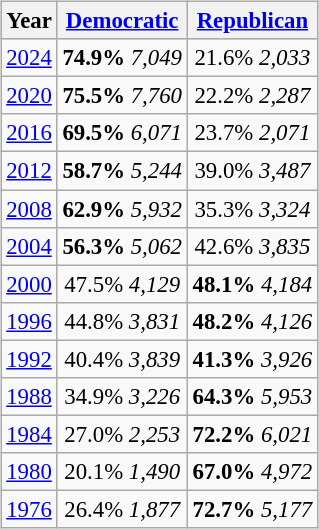<table class="wikitable"  style="float:right; margin:1em; font-size:95%;">
<tr style="background:lightgrey;">
<th>Year</th>
<th><a href='#'>Democratic</a></th>
<th><a href='#'>Republican</a></th>
</tr>
<tr>
<td align="center" ><a href='#'>2024</a></td>
<td align="center" ><strong>74.9%</strong> <em>7,049</em></td>
<td align="center" >21.6% <em>2,033</em></td>
</tr>
<tr>
<td align="center" ><a href='#'>2020</a></td>
<td align="center" ><strong>75.5%</strong> <em>7,760</em></td>
<td align="center" >22.2% <em>2,287</em></td>
</tr>
<tr>
<td align="center" ><a href='#'>2016</a></td>
<td align="center" ><strong>69.5%</strong> <em>6,071</em></td>
<td align="center" >23.7% <em>2,071</em></td>
</tr>
<tr>
<td align="center" ><a href='#'>2012</a></td>
<td align="center" ><strong>58.7%</strong> <em>5,244</em></td>
<td align="center" >39.0% <em>3,487</em></td>
</tr>
<tr>
<td align="center" ><a href='#'>2008</a></td>
<td align="center" ><strong>62.9%</strong> <em>5,932</em></td>
<td align="center" >35.3% <em>3,324</em></td>
</tr>
<tr>
<td align="center" ><a href='#'>2004</a></td>
<td align="center" ><strong>56.3%</strong> <em>5,062</em></td>
<td align="center" >42.6% <em>3,835</em></td>
</tr>
<tr>
<td align="center" ><a href='#'>2000</a></td>
<td align="center" >47.5% <em>4,129</em></td>
<td align="center" ><strong>48.1%</strong> <em>4,184</em></td>
</tr>
<tr>
<td align="center" ><a href='#'>1996</a></td>
<td align="center" >44.8% <em>3,831</em></td>
<td align="center" ><strong>48.2%</strong> <em>4,126</em></td>
</tr>
<tr>
<td align="center" ><a href='#'>1992</a></td>
<td align="center" >40.4% <em>3,839</em></td>
<td align="center" ><strong>41.3%</strong> <em>3,926</em></td>
</tr>
<tr>
<td align="center" ><a href='#'>1988</a></td>
<td align="center" >34.9% <em>3,226</em></td>
<td align="center" ><strong>64.3%</strong> <em>5,953</em></td>
</tr>
<tr>
<td align="center" ><a href='#'>1984</a></td>
<td align="center" >27.0% <em>2,253</em></td>
<td align="center" ><strong>72.2%</strong> <em>6,021</em></td>
</tr>
<tr>
<td align="center" ><a href='#'>1980</a></td>
<td align="center" >20.1% <em>1,490</em></td>
<td align="center" ><strong>67.0%</strong> <em>4,972</em></td>
</tr>
<tr>
<td align="center" ><a href='#'>1976</a></td>
<td align="center" >26.4% <em>1,877</em></td>
<td align="center" ><strong>72.7%</strong> <em>5,177</em></td>
</tr>
</table>
